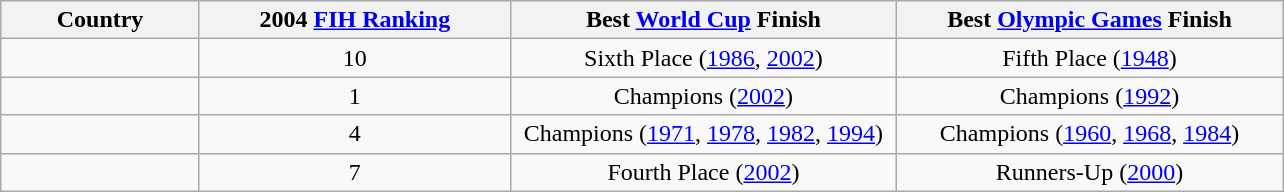<table class="wikitable">
<tr>
<th style="width:125px;">Country</th>
<th style="width:200px;">2004 <a href='#'>FIH Ranking</a></th>
<th style="width:250px;">Best <a href='#'>World Cup</a> Finish</th>
<th style="width:250px;">Best <a href='#'>Olympic Games</a> Finish</th>
</tr>
<tr style="text-align:center;">
<td style="text-align:left;"></td>
<td>10</td>
<td>Sixth Place (<a href='#'>1986</a>, <a href='#'>2002</a>)</td>
<td>Fifth Place (<a href='#'>1948</a>)</td>
</tr>
<tr style="text-align:center;">
<td style="text-align:left;"></td>
<td>1</td>
<td>Champions (<a href='#'>2002</a>)</td>
<td>Champions (<a href='#'>1992</a>)</td>
</tr>
<tr style="text-align:center;">
<td style="text-align:left;"></td>
<td>4</td>
<td>Champions (<a href='#'>1971</a>, <a href='#'>1978</a>, <a href='#'>1982</a>, <a href='#'>1994</a>)</td>
<td>Champions (<a href='#'>1960</a>, <a href='#'>1968</a>, <a href='#'>1984</a>)</td>
</tr>
<tr style="text-align:center;">
<td style="text-align:left;"></td>
<td>7</td>
<td>Fourth Place (<a href='#'>2002</a>)</td>
<td>Runners-Up (<a href='#'>2000</a>)</td>
</tr>
</table>
